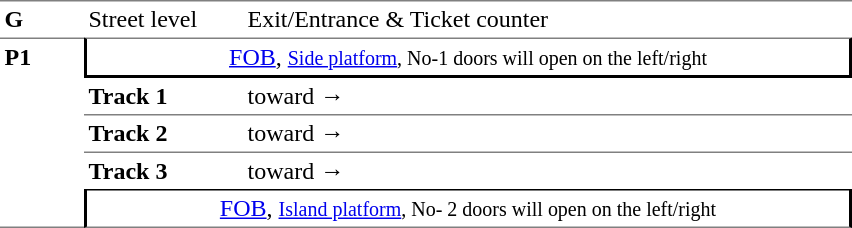<table table border=0 cellspacing=0 cellpadding=3>
<tr>
<td style="border-top:solid 1px gray;" width=50 valign=top><strong>G</strong></td>
<td style="border-top:solid 1px gray;" width=100 valign=top>Street level</td>
<td style="border-top:solid 1px gray;" width=400 valign=top>Exit/Entrance & Ticket counter</td>
</tr>
<tr>
<td style="border-top:solid 1px gray;border-bottom:solid 1px gray;" width=50 rowspan=6 valign=top><strong>P1</strong></td>
<td style="border-top:solid 1px gray;border-right:solid 2px black;border-left:solid 2px black;border-bottom:solid 2px black;text-align:center;" colspan=2><a href='#'>FOB</a>, <small><a href='#'>Side platform</a>, No-1 doors will open on the left/right</small></td>
</tr>
<tr>
<td style="border-bottom:solid 1px gray;" width=100><strong>Track 1</strong></td>
<td style="border-bottom:solid 1px gray;" width=400>toward →</td>
</tr>
<tr>
<td style="border-bottom:solid 1px gray;" width=100><strong>Track 2</strong></td>
<td style="border-bottom:solid 1px gray;" width=400>toward →</td>
</tr>
<tr>
<td><strong>Track 3</strong></td>
<td>  toward →</td>
</tr>
<tr>
<td style="border-top:solid 1px black;border-right:solid 2px black;border-left:solid 2px black;border-bottom:solid 1px gray;text-align:center;" colspan=2><a href='#'>FOB</a>, <small><a href='#'>Island platform</a>, No- 2 doors will open on the left/right </small></td>
</tr>
<tr>
</tr>
</table>
